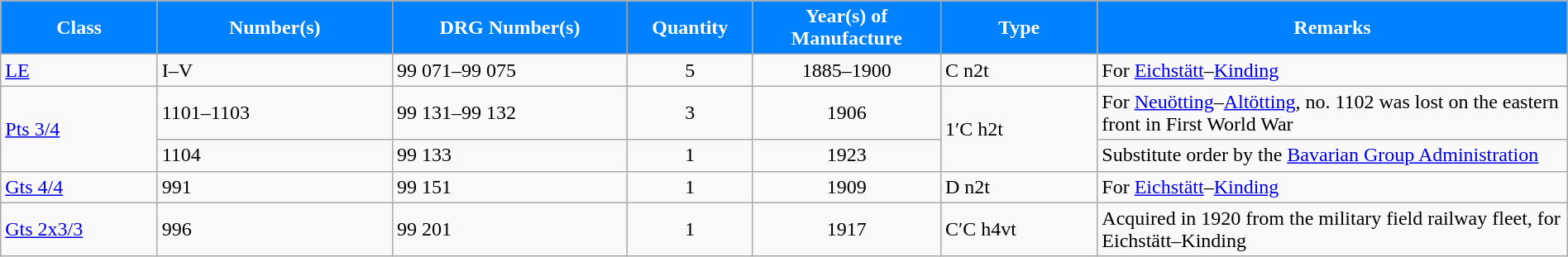<table class="wikitable" style="width:100%;">
<tr>
<th style="color:#fff; background:#0081ff; width:10%;">Class</th>
<th style="color:#fff; background:#0081ff; width:15%;">Number(s)</th>
<th style="color:#fff; background:#0081ff; width:15%;">DRG Number(s)</th>
<th style="color:#fff; background:#0081ff; width:8%;">Quantity</th>
<th style="color:#fff; background:#0081ff; width:12%;">Year(s) of Manufacture</th>
<th style="color:#fff; background:#0081ff; width:10%;">Type</th>
<th style="color:#fff; background:#0081ff; width:30%;">Remarks</th>
</tr>
<tr>
<td><a href='#'>LE</a></td>
<td>I–V</td>
<td>99 071–99 075</td>
<td style="text-align:center;">5</td>
<td style="text-align:center;">1885–1900</td>
<td>C n2t</td>
<td>For <a href='#'>Eichstätt</a>–<a href='#'>Kinding</a></td>
</tr>
<tr>
<td rowspan="2"><a href='#'>Pts 3/4</a></td>
<td>1101–1103</td>
<td>99 131–99 132</td>
<td style="text-align:center;">3</td>
<td style="text-align:center;">1906</td>
<td rowspan="2">1′C h2t</td>
<td>For <a href='#'>Neuötting</a>–<a href='#'>Altötting</a>, no. 1102 was lost on the eastern front in First World War</td>
</tr>
<tr>
<td>1104</td>
<td>99 133</td>
<td style="text-align:center;">1</td>
<td style="text-align:center;">1923</td>
<td>Substitute order by the <a href='#'>Bavarian Group Administration</a></td>
</tr>
<tr>
<td><a href='#'>Gts 4/4</a></td>
<td>991</td>
<td>99 151</td>
<td style="text-align:center;">1</td>
<td style="text-align:center;">1909</td>
<td>D n2t</td>
<td>For <a href='#'>Eichstätt</a>–<a href='#'>Kinding</a></td>
</tr>
<tr>
<td><a href='#'>Gts 2x3/3</a></td>
<td>996</td>
<td>99 201</td>
<td style="text-align:center;">1</td>
<td style="text-align:center;">1917</td>
<td>C′C h4vt</td>
<td>Acquired in 1920 from the military field railway fleet, for Eichstätt–Kinding</td>
</tr>
</table>
